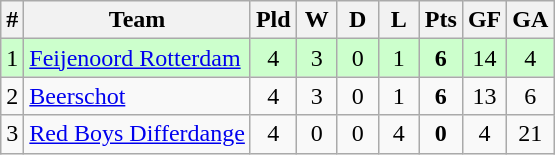<table class="wikitable">
<tr>
<th>#</th>
<th>Team</th>
<th width=20>Pld</th>
<th width=20>W</th>
<th width=20>D</th>
<th width=20>L</th>
<th width=20>Pts</th>
<th width=20>GF</th>
<th width=20>GA</th>
</tr>
<tr align=center bgcolor=ccffcc>
<td>1</td>
<td align=left> <a href='#'>Feijenoord Rotterdam</a></td>
<td>4</td>
<td>3</td>
<td>0</td>
<td>1</td>
<td><strong>6</strong></td>
<td>14</td>
<td>4</td>
</tr>
<tr align=center>
<td>2</td>
<td align=left> <a href='#'>Beerschot</a></td>
<td>4</td>
<td>3</td>
<td>0</td>
<td>1</td>
<td><strong>6</strong></td>
<td>13</td>
<td>6</td>
</tr>
<tr align=center>
<td>3</td>
<td align=left> <a href='#'>Red Boys Differdange</a></td>
<td>4</td>
<td>0</td>
<td>0</td>
<td>4</td>
<td><strong>0</strong></td>
<td>4</td>
<td>21</td>
</tr>
</table>
